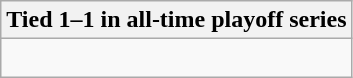<table class="wikitable collapsible collapsed">
<tr>
<th>Tied 1–1 in all-time playoff series</th>
</tr>
<tr>
<td><br>
</td>
</tr>
</table>
